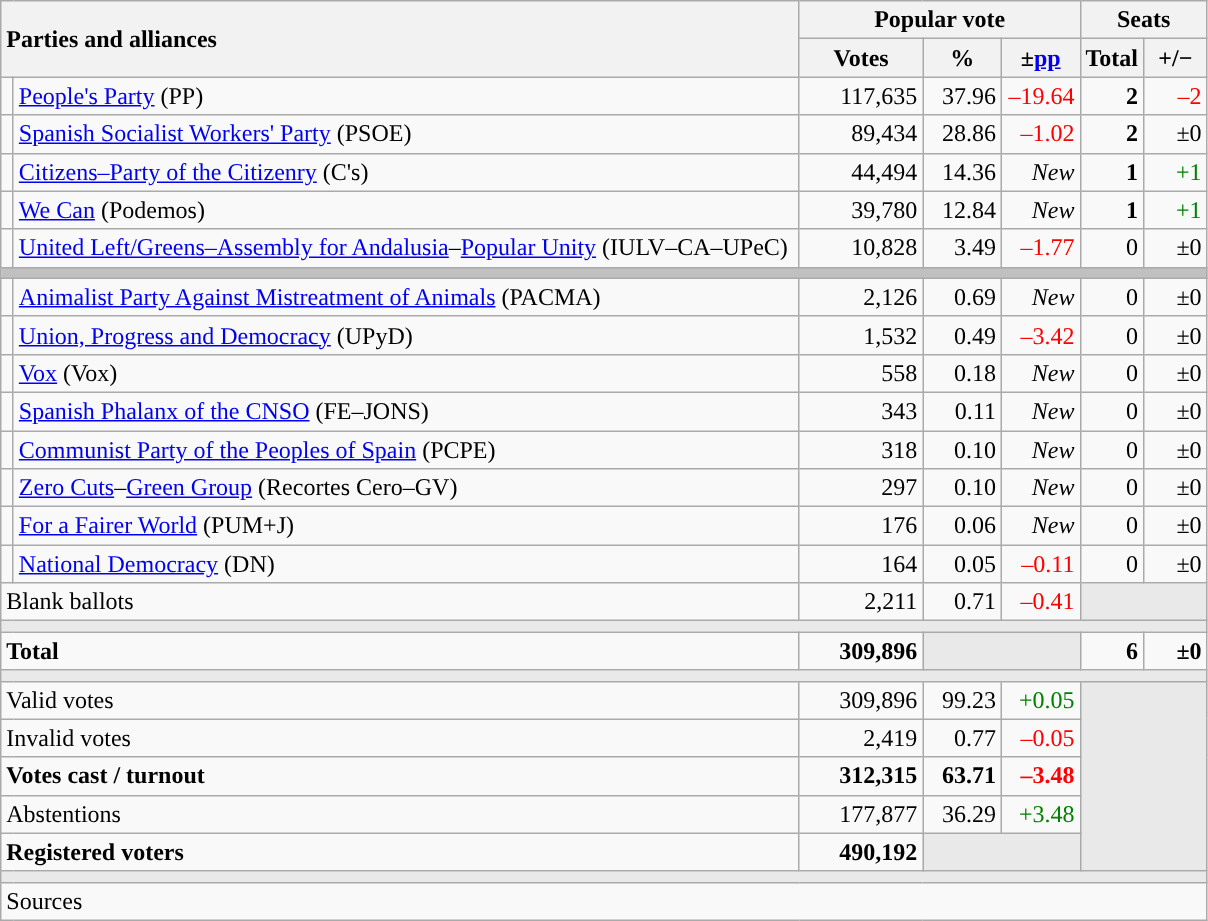<table class="wikitable" style="text-align:right;">
<tr>
<th style="text-align:left;" rowspan="2" colspan="2" width="525">Parties and alliances</th>
<th colspan="3">Popular vote</th>
<th colspan="2">Seats</th>
</tr>
<tr>
<th width="75">Votes</th>
<th width="45">%</th>
<th width="45">±<a href='#'>pp</a></th>
<th width="35">Total</th>
<th width="35">+/−</th>
</tr>
<tr>
<td width="1" style="color:inherit;background:"></td>
<td align="left"><a href='#'>People's Party</a> (PP)</td>
<td>117,635</td>
<td>37.96</td>
<td style="color:red;">–19.64</td>
<td><strong>2</strong></td>
<td style="color:red;">–2</td>
</tr>
<tr>
<td style="color:inherit;background:"></td>
<td align="left"><a href='#'>Spanish Socialist Workers' Party</a> (PSOE)</td>
<td>89,434</td>
<td>28.86</td>
<td style="color:red;">–1.02</td>
<td><strong>2</strong></td>
<td>±0</td>
</tr>
<tr>
<td style="color:inherit;background:"></td>
<td align="left"><a href='#'>Citizens–Party of the Citizenry</a> (C's)</td>
<td>44,494</td>
<td>14.36</td>
<td><em>New</em></td>
<td><strong>1</strong></td>
<td style="color:green;">+1</td>
</tr>
<tr>
<td style="color:inherit;background:"></td>
<td align="left"><a href='#'>We Can</a> (Podemos)</td>
<td>39,780</td>
<td>12.84</td>
<td><em>New</em></td>
<td><strong>1</strong></td>
<td style="color:green;">+1</td>
</tr>
<tr>
<td style="color:inherit;background:"></td>
<td align="left"><a href='#'>United Left/Greens–Assembly for Andalusia</a>–<a href='#'>Popular Unity</a> (IULV–CA–UPeC)</td>
<td>10,828</td>
<td>3.49</td>
<td style="color:red;">–1.77</td>
<td>0</td>
<td>±0</td>
</tr>
<tr>
<td colspan="7" bgcolor="#C0C0C0"></td>
</tr>
<tr>
<td style="color:inherit;background:"></td>
<td align="left"><a href='#'>Animalist Party Against Mistreatment of Animals</a> (PACMA)</td>
<td>2,126</td>
<td>0.69</td>
<td><em>New</em></td>
<td>0</td>
<td>±0</td>
</tr>
<tr>
<td style="color:inherit;background:"></td>
<td align="left"><a href='#'>Union, Progress and Democracy</a> (UPyD)</td>
<td>1,532</td>
<td>0.49</td>
<td style="color:red;">–3.42</td>
<td>0</td>
<td>±0</td>
</tr>
<tr>
<td style="color:inherit;background:"></td>
<td align="left"><a href='#'>Vox</a> (Vox)</td>
<td>558</td>
<td>0.18</td>
<td><em>New</em></td>
<td>0</td>
<td>±0</td>
</tr>
<tr>
<td style="color:inherit;background:"></td>
<td align="left"><a href='#'>Spanish Phalanx of the CNSO</a> (FE–JONS)</td>
<td>343</td>
<td>0.11</td>
<td><em>New</em></td>
<td>0</td>
<td>±0</td>
</tr>
<tr>
<td style="color:inherit;background:"></td>
<td align="left"><a href='#'>Communist Party of the Peoples of Spain</a> (PCPE)</td>
<td>318</td>
<td>0.10</td>
<td><em>New</em></td>
<td>0</td>
<td>±0</td>
</tr>
<tr>
<td style="color:inherit;background:"></td>
<td align="left"><a href='#'>Zero Cuts</a>–<a href='#'>Green Group</a> (Recortes Cero–GV)</td>
<td>297</td>
<td>0.10</td>
<td><em>New</em></td>
<td>0</td>
<td>±0</td>
</tr>
<tr>
<td style="color:inherit;background:"></td>
<td align="left"><a href='#'>For a Fairer World</a> (PUM+J)</td>
<td>176</td>
<td>0.06</td>
<td><em>New</em></td>
<td>0</td>
<td>±0</td>
</tr>
<tr>
<td style="color:inherit;background:"></td>
<td align="left"><a href='#'>National Democracy</a> (DN)</td>
<td>164</td>
<td>0.05</td>
<td style="color:red;">–0.11</td>
<td>0</td>
<td>±0</td>
</tr>
<tr>
<td align="left" colspan="2">Blank ballots</td>
<td>2,211</td>
<td>0.71</td>
<td style="color:red;">–0.41</td>
<td bgcolor="#E9E9E9" colspan="2"></td>
</tr>
<tr>
<td colspan="7" bgcolor="#E9E9E9"></td>
</tr>
<tr style="font-weight:bold;">
<td align="left" colspan="2">Total</td>
<td>309,896</td>
<td bgcolor="#E9E9E9" colspan="2"></td>
<td>6</td>
<td>±0</td>
</tr>
<tr>
<td colspan="7" bgcolor="#E9E9E9"></td>
</tr>
<tr>
<td align="left" colspan="2">Valid votes</td>
<td>309,896</td>
<td>99.23</td>
<td style="color:green;">+0.05</td>
<td bgcolor="#E9E9E9" colspan="2" rowspan="5"></td>
</tr>
<tr>
<td align="left" colspan="2">Invalid votes</td>
<td>2,419</td>
<td>0.77</td>
<td style="color:red;">–0.05</td>
</tr>
<tr style="font-weight:bold;">
<td align="left" colspan="2">Votes cast / turnout</td>
<td>312,315</td>
<td>63.71</td>
<td style="color:red;">–3.48</td>
</tr>
<tr>
<td align="left" colspan="2">Abstentions</td>
<td>177,877</td>
<td>36.29</td>
<td style="color:green;">+3.48</td>
</tr>
<tr style="font-weight:bold;">
<td align="left" colspan="2">Registered voters</td>
<td>490,192</td>
<td bgcolor="#E9E9E9" colspan="2"></td>
</tr>
<tr>
<td colspan="7" bgcolor="#E9E9E9"></td>
</tr>
<tr>
<td align="left" colspan="7">Sources</td>
</tr>
</table>
